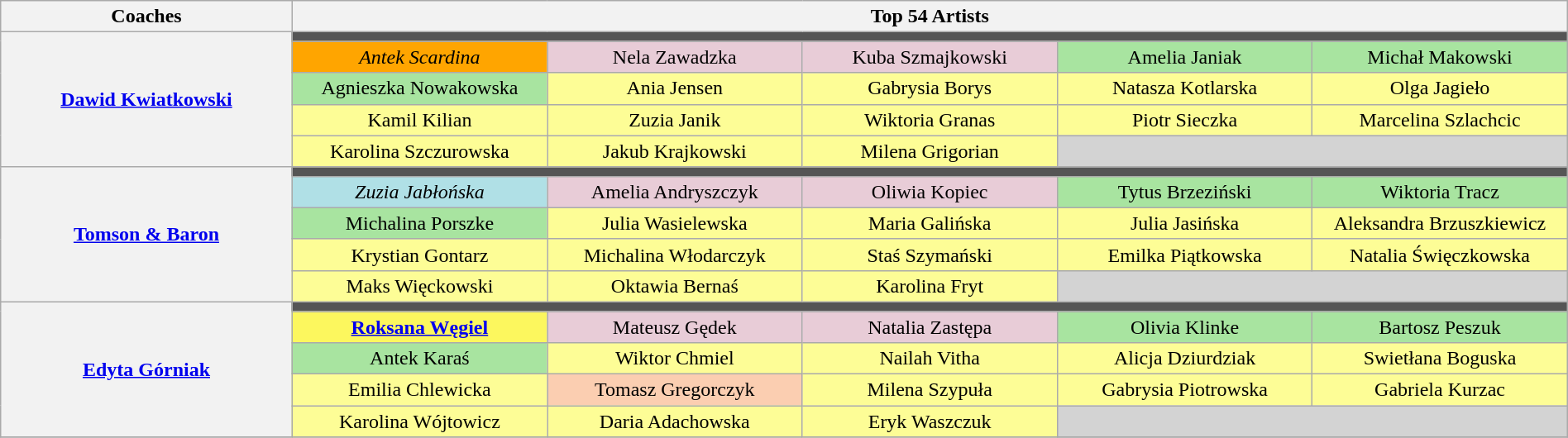<table class="wikitable" style="text-align:center; width:100%;">
<tr>
<th scope="col" width="16%">Coaches</th>
<th scope="col" width="84%" colspan="10">Top 54 Artists</th>
</tr>
<tr>
<th rowspan="5"><a href='#'>Dawid Kwiatkowski</a></th>
<td colspan="6" style="background:#555555"></td>
</tr>
<tr>
<td style="background:orange" width="14%"><em>Antek Scardina</em></td>
<td style="background:#E8CCD7" width="14%">Nela Zawadzka</td>
<td style="background:#E8CCD7" width="14%">Kuba Szmajkowski</td>
<td style="background:#A8E4A0" width="14%">Amelia Janiak</td>
<td style="background:#A8E4A0" width="14%">Michał Makowski</td>
</tr>
<tr>
<td style="background:#A8E4A0">Agnieszka Nowakowska</td>
<td style="background:#FDFD96">Ania Jensen</td>
<td style="background:#FDFD96">Gabrysia Borys</td>
<td style="background:#FDFD96">Natasza Kotlarska</td>
<td style="background:#FDFD96">Olga Jagieło</td>
</tr>
<tr>
<td style="background:#FDFD96">Kamil Kilian</td>
<td style="background:#FDFD96">Zuzia Janik</td>
<td style="background:#FDFD96">Wiktoria Granas</td>
<td style="background:#FDFD96">Piotr Sieczka</td>
<td style="background:#FDFD96">Marcelina Szlachcic</td>
</tr>
<tr>
<td style="background:#FDFD96">Karolina Szczurowska</td>
<td style="background:#FDFD96">Jakub Krajkowski</td>
<td style="background:#FDFD96">Milena Grigorian</td>
<td colspan="2" style="background:lightgrey;"></td>
</tr>
<tr>
<th rowspan="5"><a href='#'>Tomson & Baron</a></th>
<td colspan="6" style="background:#555555"></td>
</tr>
<tr>
<td style="background:#B0E0E6" width="14%"><em>Zuzia Jabłońska</em></td>
<td style="background:#E8CCD7" width="14%">Amelia Andryszczyk</td>
<td style="background:#E8CCD7" width="14%">Oliwia Kopiec</td>
<td style="background:#A8E4A0" width="14%">Tytus Brzeziński</td>
<td style="background:#A8E4A0" width="14%">Wiktoria Tracz</td>
</tr>
<tr>
<td style="background:#A8E4A0">Michalina Porszke</td>
<td style="background:#FDFD96">Julia Wasielewska</td>
<td style="background:#FDFD96">Maria Galińska</td>
<td style="background:#FDFD96">Julia Jasińska</td>
<td style="background:#FDFD96">Aleksandra Brzuszkiewicz</td>
</tr>
<tr>
<td style="background:#FDFD96">Krystian Gontarz</td>
<td style="background:#FDFD96">Michalina Włodarczyk</td>
<td style="background:#FDFD96">Staś Szymański</td>
<td style="background:#FDFD96">Emilka Piątkowska</td>
<td style="background:#FDFD96">Natalia Święczkowska</td>
</tr>
<tr>
<td style="background:#FDFD96">Maks Więckowski</td>
<td style="background:#FDFD96">Oktawia Bernaś</td>
<td style="background:#FDFD96">Karolina Fryt</td>
<td colspan="2" style="background:lightgrey;"></td>
</tr>
<tr>
<th rowspan="5"><a href='#'>Edyta Górniak</a></th>
<td colspan="6" style="background:#555555"></td>
</tr>
<tr>
<td style="background:#FCF75E" width="14%"><strong><a href='#'>Roksana Węgiel</a></strong></td>
<td style="background:#E8CCD7" width="14%">Mateusz Gędek</td>
<td style="background:#E8CCD7" width="14%">Natalia Zastępa</td>
<td style="background:#A8E4A0" width="14%">Olivia Klinke</td>
<td style="background:#A8E4A0" width="14%">Bartosz Peszuk</td>
</tr>
<tr>
<td style="background:#A8E4A0">Antek Karaś</td>
<td style="background:#FDFD96">Wiktor Chmiel</td>
<td style="background:#FDFD96">Nailah Vitha</td>
<td style="background:#FDFD96">Alicja Dziurdziak</td>
<td style="background:#FDFD96">Swietłana Boguska</td>
</tr>
<tr>
<td style="background:#FDFD96">Emilia Chlewicka</td>
<td style="background:#FBCEB1">Tomasz Gregorczyk</td>
<td style="background:#FDFD96">Milena Szypuła</td>
<td style="background:#FDFD96">Gabrysia Piotrowska</td>
<td style="background:#FDFD96">Gabriela Kurzac</td>
</tr>
<tr>
<td style="background:#FDFD96">Karolina Wójtowicz</td>
<td style="background:#FDFD96">Daria Adachowska</td>
<td style="background:#FDFD96">Eryk Waszczuk</td>
<td colspan="2" style="background:lightgrey;"></td>
</tr>
<tr>
</tr>
</table>
